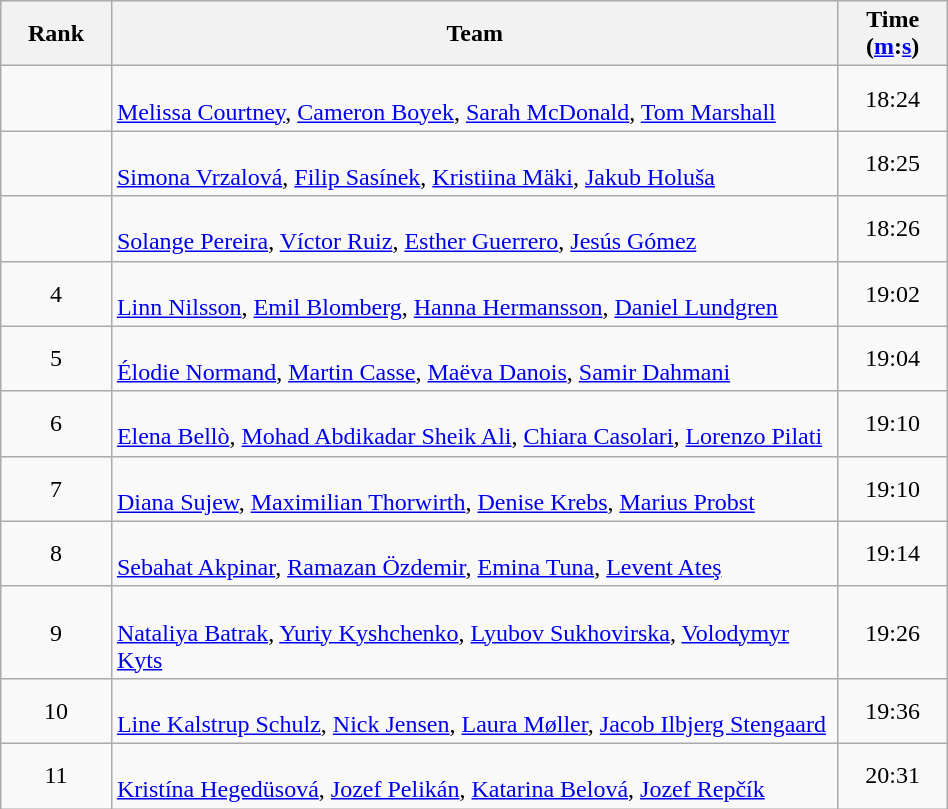<table class="wikitable" style="text-align:center;" width="50%">
<tr>
<th width=5%>Rank</th>
<th width=40%>Team</th>
<th width=5%>Time (<a href='#'>m</a>:<a href='#'>s</a>)</th>
</tr>
<tr>
<td></td>
<td align=left><br><a href='#'>Melissa Courtney</a>, <a href='#'>Cameron Boyek</a>, <a href='#'>Sarah McDonald</a>, <a href='#'>Tom Marshall</a></td>
<td>18:24</td>
</tr>
<tr>
<td></td>
<td align=left><br><a href='#'>Simona Vrzalová</a>, <a href='#'>Filip Sasínek</a>, <a href='#'>Kristiina Mäki</a>, <a href='#'>Jakub Holuša</a></td>
<td>18:25</td>
</tr>
<tr>
<td></td>
<td align=left><br><a href='#'>Solange Pereira</a>, <a href='#'>Víctor Ruiz</a>, <a href='#'>Esther Guerrero</a>, <a href='#'>Jesús Gómez</a></td>
<td>18:26</td>
</tr>
<tr>
<td>4</td>
<td align=left><br><a href='#'>Linn Nilsson</a>, <a href='#'>Emil Blomberg</a>, <a href='#'>Hanna Hermansson</a>, <a href='#'>Daniel Lundgren</a></td>
<td>19:02</td>
</tr>
<tr>
<td>5</td>
<td align=left><br><a href='#'>Élodie Normand</a>, <a href='#'>Martin Casse</a>, <a href='#'>Maëva Danois</a>, <a href='#'>Samir Dahmani</a></td>
<td>19:04</td>
</tr>
<tr>
<td>6</td>
<td align=left><br><a href='#'>Elena Bellò</a>, <a href='#'>Mohad Abdikadar Sheik Ali</a>, <a href='#'>Chiara Casolari</a>, <a href='#'>Lorenzo Pilati</a></td>
<td>19:10</td>
</tr>
<tr>
<td>7</td>
<td align=left><br><a href='#'>Diana Sujew</a>, <a href='#'>Maximilian Thorwirth</a>, <a href='#'>Denise Krebs</a>, <a href='#'>Marius Probst</a></td>
<td>19:10</td>
</tr>
<tr>
<td>8</td>
<td align=left><br><a href='#'>Sebahat Akpinar</a>, <a href='#'>Ramazan Özdemir</a>, <a href='#'>Emina Tuna</a>, <a href='#'>Levent Ateş</a></td>
<td>19:14</td>
</tr>
<tr>
<td>9</td>
<td align=left><br><a href='#'>Nataliya Batrak</a>, <a href='#'>Yuriy Kyshchenko</a>, <a href='#'>Lyubov Sukhovirska</a>, <a href='#'>Volodymyr Kyts</a></td>
<td>19:26</td>
</tr>
<tr>
<td>10</td>
<td align=left><br><a href='#'>Line Kalstrup Schulz</a>, <a href='#'>Nick Jensen</a>, <a href='#'>Laura Møller</a>, <a href='#'>Jacob Ilbjerg Stengaard</a></td>
<td>19:36</td>
</tr>
<tr>
<td>11</td>
<td align=left><br><a href='#'>Kristína Hegedüsová</a>, <a href='#'>Jozef Pelikán</a>, <a href='#'>Katarina Belová</a>, <a href='#'>Jozef Repčík</a></td>
<td>20:31</td>
</tr>
</table>
